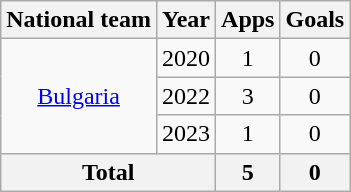<table class="wikitable" style="text-align:center">
<tr>
<th>National team</th>
<th>Year</th>
<th>Apps</th>
<th>Goals</th>
</tr>
<tr>
<td rowspan="3"><a href='#'>Bulgaria</a></td>
<td>2020</td>
<td>1</td>
<td>0</td>
</tr>
<tr>
<td>2022</td>
<td>3</td>
<td>0</td>
</tr>
<tr>
<td>2023</td>
<td>1</td>
<td>0</td>
</tr>
<tr>
<th colspan="2">Total</th>
<th>5</th>
<th>0</th>
</tr>
</table>
